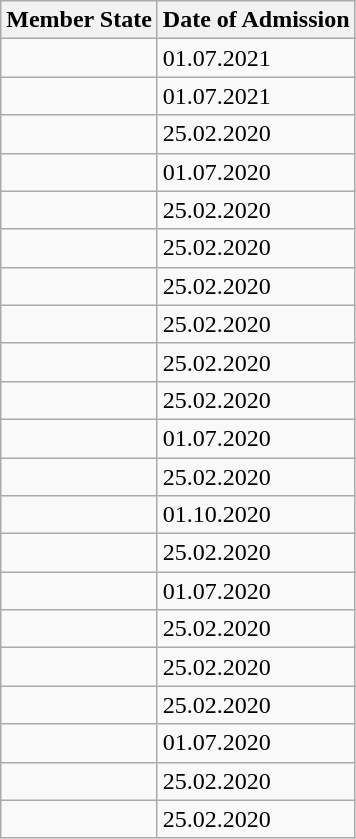<table class="wikitable">
<tr>
<th>Member State</th>
<th>Date of Admission</th>
</tr>
<tr>
<td></td>
<td>01.07.2021</td>
</tr>
<tr>
<td></td>
<td>01.07.2021</td>
</tr>
<tr>
<td></td>
<td>25.02.2020</td>
</tr>
<tr>
<td></td>
<td>01.07.2020</td>
</tr>
<tr>
<td></td>
<td>25.02.2020</td>
</tr>
<tr>
<td></td>
<td>25.02.2020</td>
</tr>
<tr>
<td></td>
<td>25.02.2020</td>
</tr>
<tr>
<td></td>
<td>25.02.2020</td>
</tr>
<tr>
<td></td>
<td>25.02.2020</td>
</tr>
<tr>
<td></td>
<td>25.02.2020</td>
</tr>
<tr>
<td></td>
<td>01.07.2020</td>
</tr>
<tr>
<td></td>
<td>25.02.2020</td>
</tr>
<tr>
<td></td>
<td>01.10.2020</td>
</tr>
<tr>
<td></td>
<td>25.02.2020</td>
</tr>
<tr>
<td></td>
<td>01.07.2020</td>
</tr>
<tr>
<td></td>
<td>25.02.2020</td>
</tr>
<tr>
<td></td>
<td>25.02.2020</td>
</tr>
<tr>
<td></td>
<td>25.02.2020</td>
</tr>
<tr>
<td></td>
<td>01.07.2020</td>
</tr>
<tr>
<td></td>
<td>25.02.2020</td>
</tr>
<tr>
<td></td>
<td>25.02.2020</td>
</tr>
</table>
